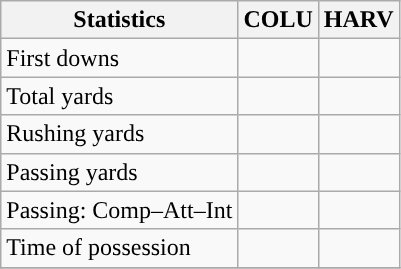<table class="wikitable" style="float: left;">
<tr>
<th>Statistics</th>
<th>COLU</th>
<th>HARV</th>
</tr>
<tr>
<td>First downs</td>
<td></td>
<td></td>
</tr>
<tr>
<td>Total yards</td>
<td></td>
<td></td>
</tr>
<tr>
<td>Rushing yards</td>
<td></td>
<td></td>
</tr>
<tr>
<td>Passing yards</td>
<td></td>
<td></td>
</tr>
<tr>
<td>Passing: Comp–Att–Int</td>
<td></td>
<td></td>
</tr>
<tr>
<td>Time of possession</td>
<td></td>
<td></td>
</tr>
<tr>
</tr>
</table>
